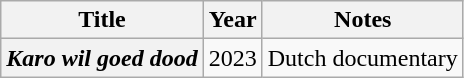<table class="wikitable sortable plainrowheaders">
<tr>
<th scope="col">Title</th>
<th scope="col">Year</th>
<th scope="col" class="unsortable">Notes</th>
</tr>
<tr>
<th scope="row"><em>Karo wil goed dood</em></th>
<td>2023</td>
<td>Dutch documentary</td>
</tr>
</table>
